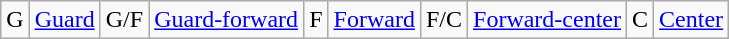<table class="wikitable">
<tr>
<td>G</td>
<td><a href='#'>Guard</a></td>
<td>G/F</td>
<td><a href='#'>Guard-forward</a></td>
<td>F</td>
<td><a href='#'>Forward</a></td>
<td>F/C</td>
<td><a href='#'>Forward-center</a></td>
<td>C</td>
<td><a href='#'>Center</a></td>
</tr>
</table>
